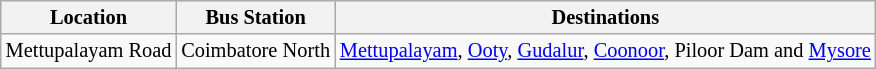<table class="wikitable sortable" style="font-size: 85%">
<tr>
<th>Location</th>
<th>Bus Station</th>
<th>Destinations</th>
</tr>
<tr>
<td rowspan="1">Mettupalayam Road</td>
<td>Coimbatore North</td>
<td><a href='#'>Mettupalayam</a>, <a href='#'>Ooty</a>, <a href='#'>Gudalur</a>, <a href='#'>Coonoor</a>, Piloor Dam and <a href='#'>Mysore</a></td>
</tr>
</table>
